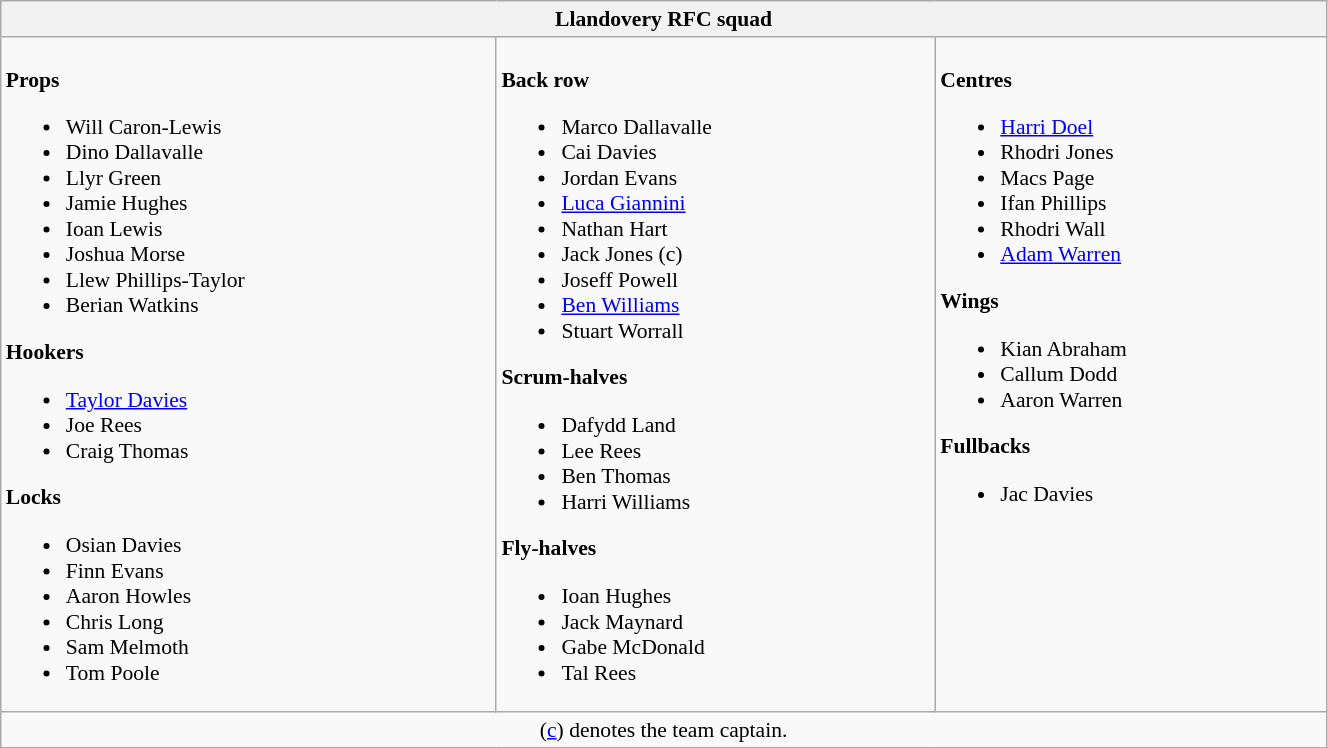<table class="wikitable" style="font-size:90%;width:70%">
<tr>
<th colspan="100%">Llandovery RFC squad</th>
</tr>
<tr valign="top">
<td><br><strong>Props</strong><ul><li> Will Caron-Lewis</li><li> Dino Dallavalle</li><li> Llyr Green</li><li> Jamie Hughes</li><li> Ioan Lewis</li><li> Joshua Morse</li><li> Llew Phillips-Taylor</li><li> Berian Watkins</li></ul><strong>Hookers</strong><ul><li> <a href='#'>Taylor Davies</a></li><li> Joe Rees</li><li> Craig Thomas</li></ul><strong>Locks</strong><ul><li> Osian Davies</li><li> Finn Evans</li><li> Aaron Howles</li><li> Chris Long</li><li> Sam Melmoth</li><li> Tom Poole</li></ul></td>
<td><br><strong>Back row</strong><ul><li> Marco Dallavalle</li><li> Cai Davies</li><li> Jordan Evans</li><li> <a href='#'>Luca Giannini</a></li><li> Nathan Hart</li><li> Jack Jones (c)</li><li> Joseff Powell</li><li> <a href='#'>Ben Williams</a></li><li> Stuart Worrall</li></ul><strong>Scrum-halves</strong><ul><li> Dafydd Land</li><li> Lee Rees</li><li> Ben Thomas</li><li> Harri Williams</li></ul><strong>Fly-halves</strong><ul><li> Ioan Hughes</li><li> Jack Maynard</li><li> Gabe McDonald</li><li> Tal Rees</li></ul></td>
<td><br><strong>Centres</strong><ul><li> <a href='#'>Harri Doel</a></li><li> Rhodri Jones</li><li> Macs Page</li><li> Ifan Phillips</li><li> Rhodri Wall</li><li> <a href='#'>Adam Warren</a></li></ul><strong>Wings</strong><ul><li> Kian Abraham</li><li> Callum Dodd</li><li> Aaron Warren</li></ul><strong>Fullbacks</strong><ul><li> Jac Davies</li></ul></td>
</tr>
<tr>
<td colspan="100%" style="text-align:center">(<a href='#'>c</a>) denotes the team captain.</td>
</tr>
</table>
